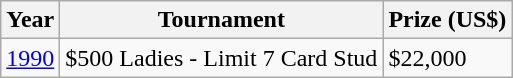<table class="wikitable">
<tr>
<th>Year</th>
<th>Tournament</th>
<th>Prize (US$)</th>
</tr>
<tr>
<td><a href='#'>1990</a></td>
<td>$500 Ladies - Limit 7 Card Stud</td>
<td>$22,000</td>
</tr>
</table>
